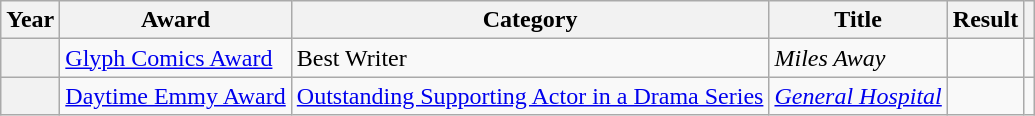<table class="wikitable sortable plainrowheaders">
<tr>
<th scope="col">Year</th>
<th scope="col">Award</th>
<th scope="col">Category</th>
<th scope="col">Title</th>
<th scope="col">Result</th>
<th scope="col" class="unsortable"></th>
</tr>
<tr>
<th scope="row"></th>
<td><a href='#'>Glyph Comics Award</a></td>
<td>Best Writer</td>
<td><em>Miles Away</em></td>
<td></td>
<td></td>
</tr>
<tr>
<th scope="row"></th>
<td><a href='#'>Daytime Emmy Award</a></td>
<td><a href='#'>Outstanding Supporting Actor in a Drama Series</a></td>
<td><em><a href='#'>General Hospital</a></em></td>
<td></td>
<td></td>
</tr>
</table>
